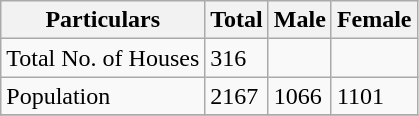<table class="wikitable sortable">
<tr>
<th>Particulars</th>
<th>Total</th>
<th>Male</th>
<th>Female</th>
</tr>
<tr>
<td>Total No. of Houses</td>
<td>316</td>
<td></td>
<td></td>
</tr>
<tr>
<td>Population</td>
<td>2167</td>
<td>1066</td>
<td>1101</td>
</tr>
<tr>
</tr>
</table>
